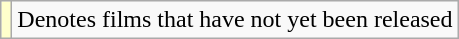<table class="wikitable">
<tr>
<td style="background:#FFFFCC;"></td>
<td>Denotes films that have not yet been released</td>
</tr>
</table>
